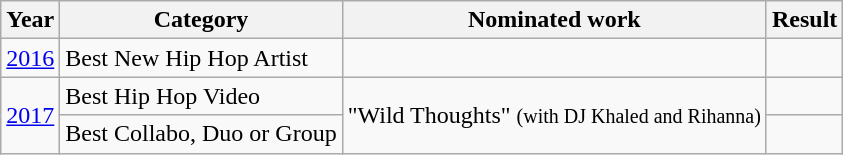<table class="wikitable">
<tr>
<th>Year</th>
<th>Category</th>
<th>Nominated work</th>
<th>Result</th>
</tr>
<tr>
<td><a href='#'>2016</a></td>
<td>Best New Hip Hop Artist</td>
<td></td>
<td></td>
</tr>
<tr>
<td rowspan="2"><a href='#'>2017</a></td>
<td>Best Hip Hop Video</td>
<td rowspan="2">"Wild Thoughts" <small>(with DJ Khaled and Rihanna)</small></td>
<td></td>
</tr>
<tr>
<td>Best Collabo, Duo or Group</td>
<td></td>
</tr>
</table>
